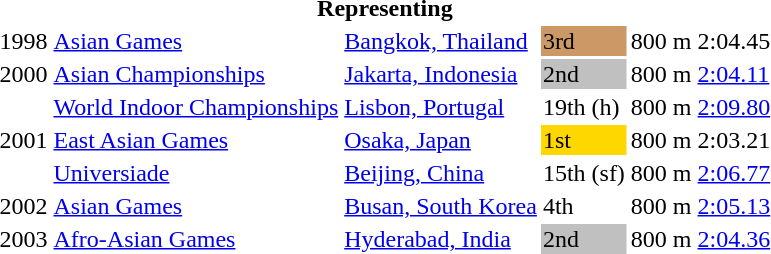<table>
<tr>
<th colspan="6">Representing </th>
</tr>
<tr>
<td>1998</td>
<td><a href='#'>Asian Games</a></td>
<td><a href='#'>Bangkok, Thailand</a></td>
<td bgcolor=cc9966>3rd</td>
<td>800 m</td>
<td>2:04.45</td>
</tr>
<tr>
<td>2000</td>
<td><a href='#'>Asian Championships</a></td>
<td><a href='#'>Jakarta, Indonesia</a></td>
<td bgcolor=silver>2nd</td>
<td>800 m</td>
<td><a href='#'>2:04.11</a></td>
</tr>
<tr>
<td rowspan=3>2001</td>
<td><a href='#'>World Indoor Championships</a></td>
<td><a href='#'>Lisbon, Portugal</a></td>
<td>19th (h)</td>
<td>800 m</td>
<td><a href='#'>2:09.80</a></td>
</tr>
<tr>
<td><a href='#'>East Asian Games</a></td>
<td><a href='#'>Osaka, Japan</a></td>
<td bgcolor=gold>1st</td>
<td>800 m</td>
<td>2:03.21</td>
</tr>
<tr>
<td><a href='#'>Universiade</a></td>
<td><a href='#'>Beijing, China</a></td>
<td>15th (sf)</td>
<td>800 m</td>
<td><a href='#'>2:06.77</a></td>
</tr>
<tr>
<td>2002</td>
<td><a href='#'>Asian Games</a></td>
<td><a href='#'>Busan, South Korea</a></td>
<td>4th</td>
<td>800 m</td>
<td><a href='#'>2:05.13</a></td>
</tr>
<tr>
<td>2003</td>
<td><a href='#'>Afro-Asian Games</a></td>
<td><a href='#'>Hyderabad, India</a></td>
<td bgcolor=silver>2nd</td>
<td>800 m</td>
<td><a href='#'>2:04.36</a></td>
</tr>
</table>
